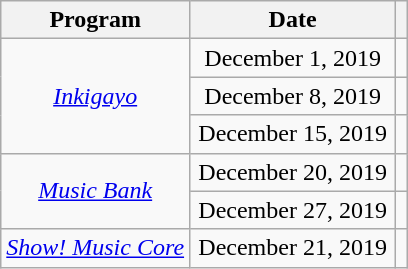<table class="wikitable sortable" style="text-align:center">
<tr>
<th>Program</th>
<th width="130">Date</th>
<th class="unsortable"></th>
</tr>
<tr>
<td rowspan="3"><em><a href='#'>Inkigayo</a></em></td>
<td>December 1, 2019</td>
<td></td>
</tr>
<tr>
<td>December 8, 2019</td>
<td></td>
</tr>
<tr>
<td>December 15, 2019</td>
<td></td>
</tr>
<tr>
<td rowspan="2"><em><a href='#'>Music Bank</a></em></td>
<td>December 20, 2019</td>
<td></td>
</tr>
<tr>
<td>December 27, 2019</td>
<td></td>
</tr>
<tr>
<td><em><a href='#'>Show! Music Core</a></em></td>
<td>December 21, 2019</td>
<td></td>
</tr>
</table>
